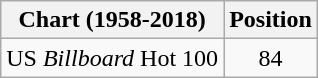<table class="wikitable plainrowheaders">
<tr>
<th>Chart (1958-2018)</th>
<th>Position</th>
</tr>
<tr>
<td>US <em>Billboard</em> Hot 100</td>
<td style="text-align:center;">84</td>
</tr>
</table>
